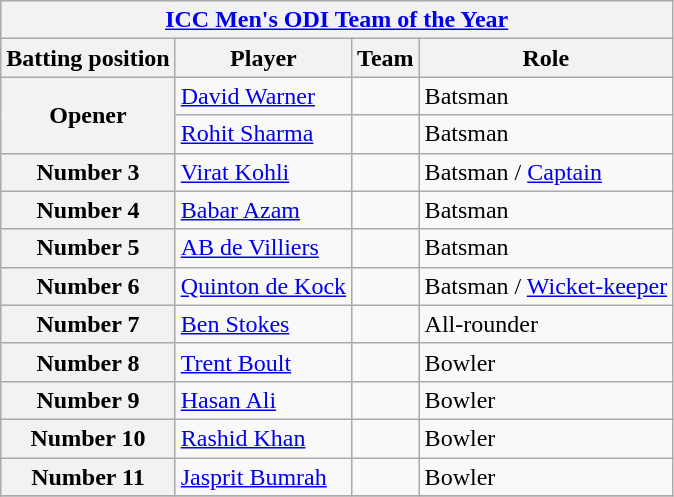<table class="wikitable plainrowheaders">
<tr style="background:#9cf;">
<th colspan="5"><a href='#'>ICC Men's ODI Team of the Year</a></th>
</tr>
<tr>
<th>Batting position</th>
<th>Player</th>
<th>Team</th>
<th>Role</th>
</tr>
<tr>
<th scope=row style=text-align:center; rowspan=2>Opener</th>
<td><a href='#'>David Warner</a></td>
<td></td>
<td>Batsman</td>
</tr>
<tr>
<td><a href='#'>Rohit Sharma</a></td>
<td></td>
<td>Batsman</td>
</tr>
<tr>
<th scope=row style=text-align:center;>Number 3</th>
<td><a href='#'>Virat Kohli</a></td>
<td></td>
<td>Batsman / <a href='#'>Captain</a></td>
</tr>
<tr>
<th scope=row style=text-align:center;>Number 4</th>
<td><a href='#'>Babar Azam</a></td>
<td></td>
<td>Batsman</td>
</tr>
<tr>
<th scope=row style=text-align:center;>Number 5</th>
<td><a href='#'>AB de Villiers</a></td>
<td></td>
<td>Batsman</td>
</tr>
<tr>
<th scope=row style=text-align:center;>Number 6</th>
<td><a href='#'>Quinton de Kock</a></td>
<td></td>
<td>Batsman / <a href='#'>Wicket-keeper</a></td>
</tr>
<tr>
<th scope=row style=text-align:center;>Number 7</th>
<td><a href='#'>Ben Stokes</a></td>
<td></td>
<td>All-rounder</td>
</tr>
<tr>
<th scope=row style=text-align:center;>Number 8</th>
<td><a href='#'>Trent Boult</a></td>
<td></td>
<td>Bowler</td>
</tr>
<tr>
<th scope=row style=text-align:center;>Number 9</th>
<td><a href='#'>Hasan Ali</a></td>
<td></td>
<td>Bowler</td>
</tr>
<tr>
<th scope=row style=text-align:center;>Number 10</th>
<td><a href='#'>Rashid Khan</a></td>
<td></td>
<td>Bowler</td>
</tr>
<tr>
<th scope=row style=text-align:center;>Number 11</th>
<td><a href='#'>Jasprit Bumrah</a></td>
<td></td>
<td>Bowler</td>
</tr>
<tr>
</tr>
</table>
